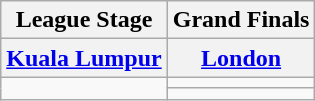<table class="wikitable">
<tr>
<th>League Stage</th>
<th>Grand Finals</th>
</tr>
<tr>
<th> <a href='#'>Kuala Lumpur</a></th>
<th> <a href='#'>London</a></th>
</tr>
<tr>
<td rowspan="2"></td>
<td></td>
</tr>
<tr>
<td></td>
</tr>
</table>
